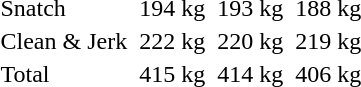<table>
<tr>
<td>Snatch</td>
<td></td>
<td>194 kg</td>
<td></td>
<td>193 kg</td>
<td></td>
<td>188 kg</td>
</tr>
<tr>
<td>Clean & Jerk</td>
<td></td>
<td>222 kg</td>
<td></td>
<td>220 kg</td>
<td></td>
<td>219 kg</td>
</tr>
<tr>
<td>Total</td>
<td></td>
<td>415 kg</td>
<td></td>
<td>414 kg</td>
<td></td>
<td>406 kg</td>
</tr>
</table>
